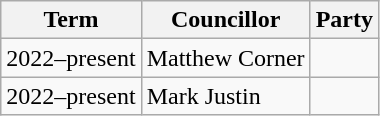<table class="wikitable">
<tr>
<th>Term</th>
<th>Councillor</th>
<th colspan=2>Party</th>
</tr>
<tr>
<td>2022–present</td>
<td>Matthew Corner</td>
<td></td>
</tr>
<tr>
<td>2022–present</td>
<td>Mark Justin</td>
<td></td>
</tr>
</table>
